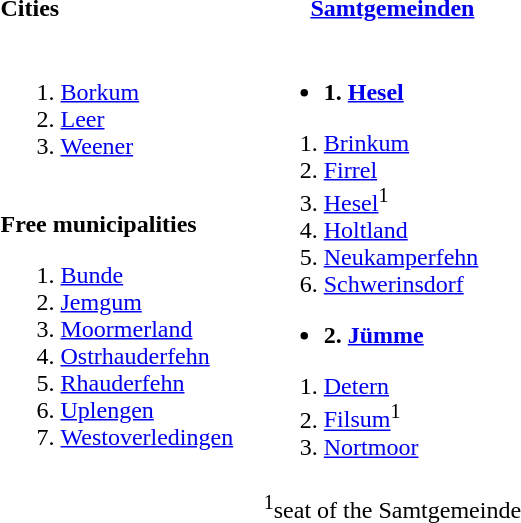<table>
<tr>
<th align=left width=50%>Cities</th>
<th align=center width=50%><a href='#'>Samtgemeinden</a></th>
</tr>
<tr valign=top>
<td><br><ol><li><a href='#'>Borkum</a></li><li><a href='#'>Leer</a></li><li><a href='#'>Weener</a></li></ol><br>
<strong>Free municipalities</strong><ol><li><a href='#'>Bunde</a></li><li><a href='#'>Jemgum</a></li><li><a href='#'>Moormerland</a></li><li><a href='#'>Ostrhauderfehn</a></li><li><a href='#'>Rhauderfehn</a></li><li><a href='#'>Uplengen</a></li><li><a href='#'>Westoverledingen</a></li></ol></td>
<td><br><ul><li><strong>1. <a href='#'>Hesel</a></strong></li></ul><ol><li><a href='#'>Brinkum</a></li><li><a href='#'>Firrel</a></li><li><a href='#'>Hesel</a><sup>1</sup></li><li><a href='#'>Holtland</a></li><li><a href='#'>Neukamperfehn</a></li><li><a href='#'>Schwerinsdorf</a></li></ol><ul><li><strong>2. <a href='#'>Jümme</a></strong></li></ul><ol><li><a href='#'>Detern</a></li><li><a href='#'>Filsum</a><sup>1</sup></li><li><a href='#'>Nortmoor</a></li></ol></td>
</tr>
<tr>
<td></td>
<td align=center><sup>1</sup>seat of the Samtgemeinde</td>
</tr>
</table>
